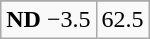<table class="wikitable">
<tr align="center">
</tr>
<tr align="center">
<td><strong>ND</strong> −3.5</td>
<td>62.5</td>
</tr>
</table>
